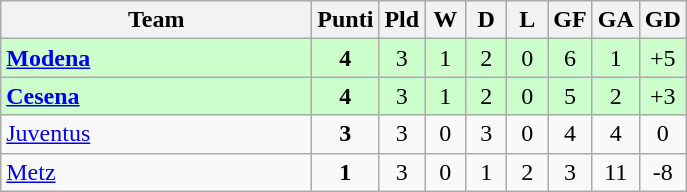<table class="wikitable" style="text-align:center;">
<tr>
<th width=200>Team</th>
<th width=20>Punti</th>
<th width=20>Pld</th>
<th width=20>W</th>
<th width=20>D</th>
<th width=20>L</th>
<th width=20>GF</th>
<th width=20>GA</th>
<th width=20>GD</th>
</tr>
<tr style="background:#ccffcc">
<td style="text-align:left"><strong> <a href='#'>Modena</a></strong></td>
<td><strong>4</strong></td>
<td>3</td>
<td>1</td>
<td>2</td>
<td>0</td>
<td>6</td>
<td>1</td>
<td>+5</td>
</tr>
<tr style="background:#ccffcc">
<td style="text-align:left"><strong> <a href='#'>Cesena</a></strong></td>
<td><strong>4</strong></td>
<td>3</td>
<td>1</td>
<td>2</td>
<td>0</td>
<td>5</td>
<td>2</td>
<td>+3</td>
</tr>
<tr>
<td style="text-align:left"> <a href='#'>Juventus</a></td>
<td><strong>3</strong></td>
<td>3</td>
<td>0</td>
<td>3</td>
<td>0</td>
<td>4</td>
<td>4</td>
<td>0</td>
</tr>
<tr>
<td style="text-align:left"> <a href='#'>Metz</a></td>
<td><strong>1</strong></td>
<td>3</td>
<td>0</td>
<td>1</td>
<td>2</td>
<td>3</td>
<td>11</td>
<td>-8</td>
</tr>
</table>
